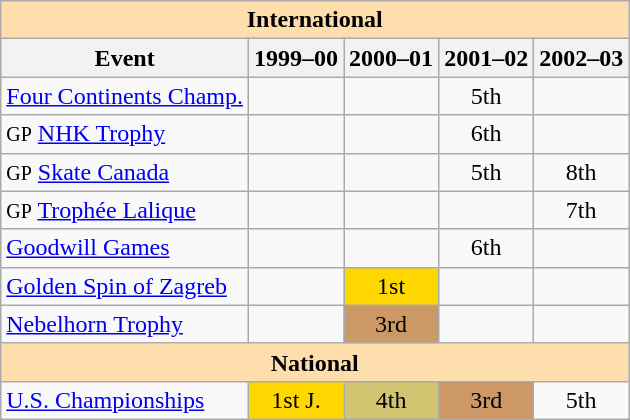<table class="wikitable" style="text-align:center">
<tr>
<th style="background-color: #ffdead; " colspan=5 align=center><strong>International</strong></th>
</tr>
<tr>
<th>Event</th>
<th>1999–00</th>
<th>2000–01</th>
<th>2001–02</th>
<th>2002–03</th>
</tr>
<tr>
<td align=left><a href='#'>Four Continents Champ.</a></td>
<td></td>
<td></td>
<td>5th</td>
<td></td>
</tr>
<tr>
<td align=left><small>GP</small> <a href='#'>NHK Trophy</a></td>
<td></td>
<td></td>
<td>6th</td>
<td></td>
</tr>
<tr>
<td align=left><small>GP</small> <a href='#'>Skate Canada</a></td>
<td></td>
<td></td>
<td>5th</td>
<td>8th</td>
</tr>
<tr>
<td align=left><small>GP</small> <a href='#'>Trophée Lalique</a></td>
<td></td>
<td></td>
<td></td>
<td>7th</td>
</tr>
<tr>
<td align=left><a href='#'>Goodwill Games</a></td>
<td></td>
<td></td>
<td>6th</td>
<td></td>
</tr>
<tr>
<td align=left><a href='#'>Golden Spin of Zagreb</a></td>
<td></td>
<td bgcolor=gold>1st</td>
<td></td>
<td></td>
</tr>
<tr>
<td align=left><a href='#'>Nebelhorn Trophy</a></td>
<td></td>
<td bgcolor=cc9966>3rd</td>
<td></td>
<td></td>
</tr>
<tr>
<th style="background-color: #ffdead; " colspan=5 align=center><strong>National</strong></th>
</tr>
<tr>
<td align=left><a href='#'>U.S. Championships</a></td>
<td bgcolor=gold>1st J.</td>
<td bgcolor=d1c571>4th</td>
<td bgcolor=cc9966>3rd</td>
<td>5th</td>
</tr>
</table>
